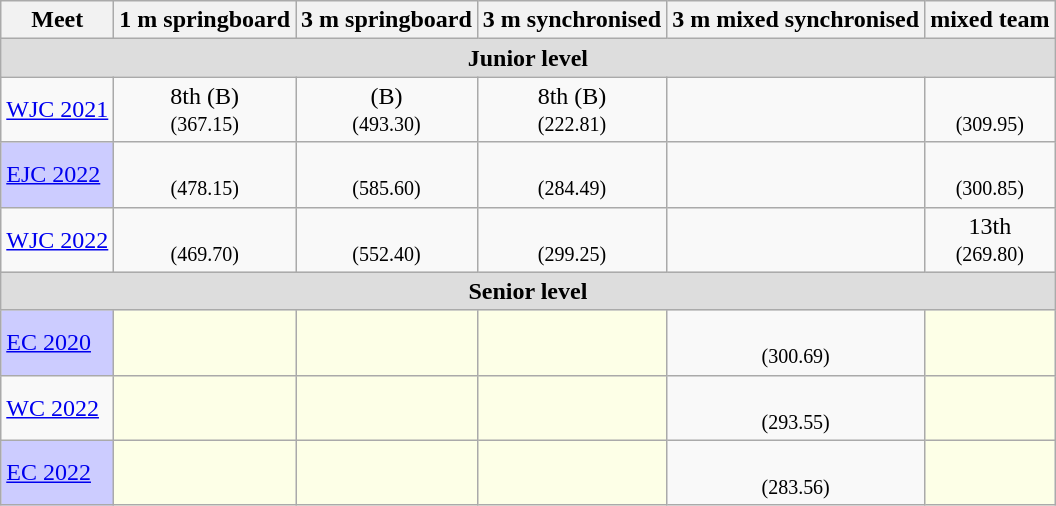<table class="sortable wikitable">
<tr>
<th>Meet</th>
<th class="unsortable">1 m springboard</th>
<th class="unsortable">3 m springboard</th>
<th class="unsortable">3 m synchronised</th>
<th class="unsortable">3 m mixed synchronised</th>
<th class="unsortable">mixed team</th>
</tr>
<tr bgcolor="#DDDDDD">
<td colspan="6" align="center"><strong>Junior level</strong></td>
</tr>
<tr>
<td><a href='#'>WJC 2021</a></td>
<td align="center">8th (B)<br><small>(367.15)</small></td>
<td align="center"> (B)<br><small>(493.30)</small></td>
<td align="center">8th (B)<br><small>(222.81)</small></td>
<td></td>
<td align="center"><br><small>(309.95)</small></td>
</tr>
<tr>
<td style="background:#ccccff"><a href='#'>EJC 2022</a></td>
<td align="center"><br><small>(478.15)</small></td>
<td align="center"><br><small>(585.60)</small></td>
<td align="center"><br><small>(284.49)</small></td>
<td></td>
<td align="center"><br><small>(300.85)</small></td>
</tr>
<tr>
<td><a href='#'>WJC 2022</a></td>
<td align="center"><br><small>(469.70)</small></td>
<td align="center"><br><small>(552.40)</small></td>
<td align="center"><br><small>(299.25)</small></td>
<td></td>
<td align="center">13th<br><small>(269.80)</small></td>
</tr>
<tr bgcolor="#DDDDDD">
<td colspan="6" align="center"><strong>Senior level</strong></td>
</tr>
<tr>
<td style="background:#ccccff"><a href='#'>EC 2020</a></td>
<td style="background:#fdffe7"></td>
<td style="background:#fdffe7"></td>
<td style="background:#fdffe7"></td>
<td align="center"><br><small>(300.69)</small></td>
<td style="background:#fdffe7"></td>
</tr>
<tr>
<td><a href='#'>WC 2022</a></td>
<td style="background:#fdffe7"></td>
<td style="background:#fdffe7"></td>
<td style="background:#fdffe7"></td>
<td align="center"><br><small>(293.55)</small></td>
<td style="background:#fdffe7"></td>
</tr>
<tr>
<td style="background:#ccccff"><a href='#'>EC 2022</a></td>
<td style="background:#fdffe7"></td>
<td style="background:#fdffe7"></td>
<td style="background:#fdffe7"></td>
<td align="center"><br><small>(283.56)</small></td>
<td style="background:#fdffe7"></td>
</tr>
</table>
